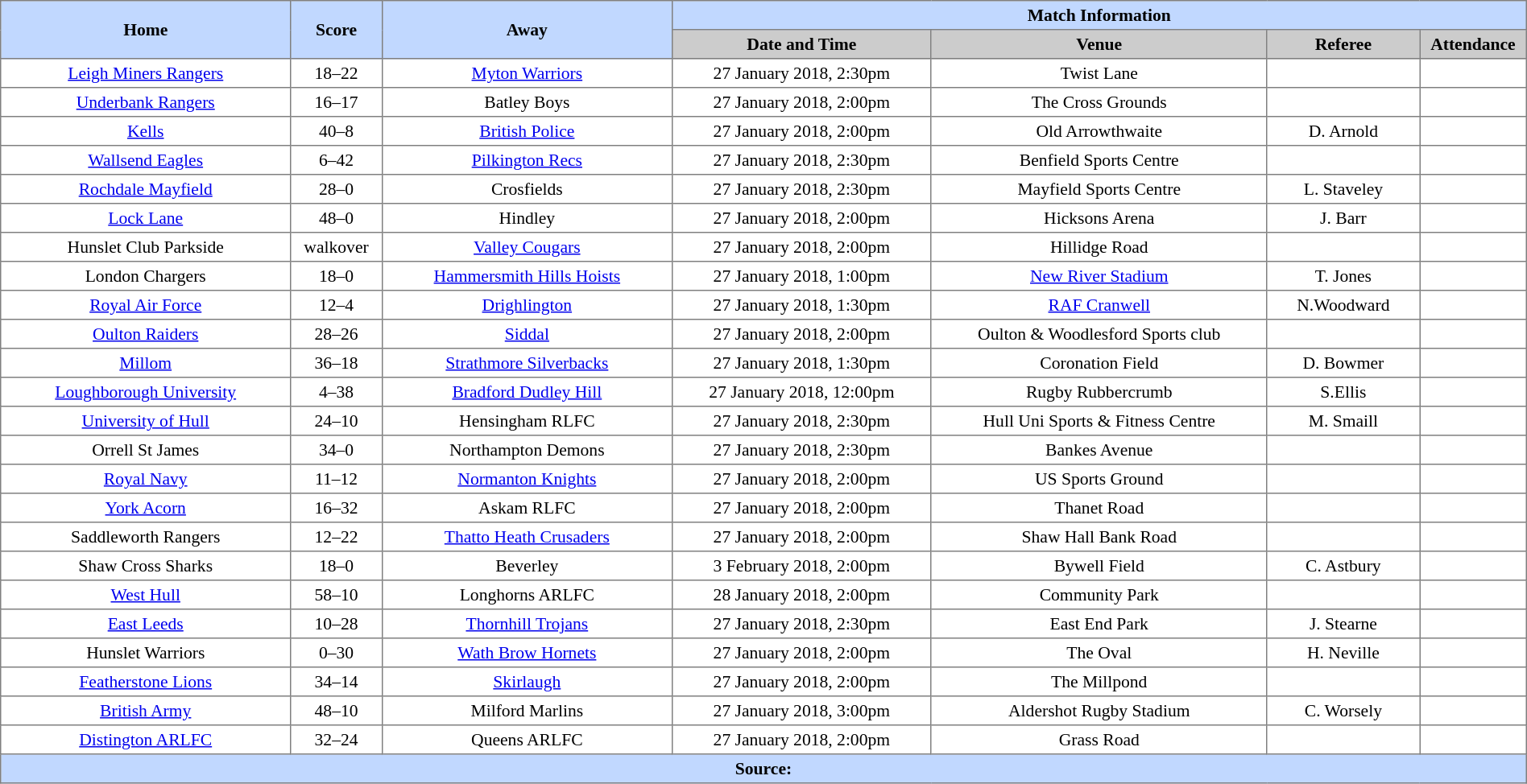<table border=1 style="border-collapse:collapse; font-size:90%; text-align:center;" cellpadding=3 cellspacing=0 width=100%>
<tr bgcolor=#C1D8FF>
<th rowspan=2 width=19%>Home</th>
<th rowspan=2 width=6%>Score</th>
<th rowspan=2 width=19%>Away</th>
<th colspan=4>Match Information</th>
</tr>
<tr bgcolor=#CCCCCC>
<th width=17%>Date and Time</th>
<th width=22%>Venue</th>
<th width=10%>Referee</th>
<th width=7%>Attendance</th>
</tr>
<tr>
<td><a href='#'>Leigh Miners Rangers</a></td>
<td>18–22</td>
<td><a href='#'>Myton Warriors</a></td>
<td>27 January 2018, 2:30pm</td>
<td>Twist Lane</td>
<td></td>
<td></td>
</tr>
<tr>
<td><a href='#'>Underbank Rangers</a></td>
<td>16–17</td>
<td>Batley Boys</td>
<td>27 January 2018, 2:00pm</td>
<td>The Cross Grounds</td>
<td></td>
<td></td>
</tr>
<tr>
<td><a href='#'>Kells</a></td>
<td>40–8</td>
<td><a href='#'>British Police</a></td>
<td>27 January 2018, 2:00pm</td>
<td>Old Arrowthwaite</td>
<td>D. Arnold</td>
<td></td>
</tr>
<tr>
<td><a href='#'>Wallsend Eagles</a></td>
<td>6–42</td>
<td><a href='#'>Pilkington Recs</a></td>
<td>27 January 2018, 2:30pm</td>
<td>Benfield Sports Centre</td>
<td></td>
<td></td>
</tr>
<tr>
<td><a href='#'>Rochdale Mayfield</a></td>
<td>28–0</td>
<td>Crosfields</td>
<td>27 January 2018, 2:30pm</td>
<td>Mayfield Sports Centre</td>
<td>L. Staveley</td>
<td></td>
</tr>
<tr>
<td><a href='#'>Lock Lane</a></td>
<td>48–0</td>
<td>Hindley</td>
<td>27 January 2018, 2:00pm</td>
<td>Hicksons Arena</td>
<td>J. Barr</td>
<td></td>
</tr>
<tr>
<td>Hunslet Club Parkside</td>
<td>walkover</td>
<td><a href='#'>Valley Cougars</a></td>
<td>27 January 2018, 2:00pm</td>
<td>Hillidge Road</td>
<td></td>
<td></td>
</tr>
<tr>
<td>London Chargers</td>
<td>18–0</td>
<td><a href='#'>Hammersmith Hills Hoists</a></td>
<td>27 January 2018, 1:00pm</td>
<td><a href='#'>New River Stadium</a></td>
<td>T. Jones</td>
<td></td>
</tr>
<tr>
<td><a href='#'>Royal Air Force</a></td>
<td>12–4</td>
<td><a href='#'>Drighlington</a></td>
<td>27 January 2018, 1:30pm</td>
<td><a href='#'>RAF Cranwell</a></td>
<td>N.Woodward</td>
<td></td>
</tr>
<tr>
<td><a href='#'>Oulton Raiders</a></td>
<td>28–26</td>
<td><a href='#'>Siddal</a></td>
<td>27 January 2018, 2:00pm</td>
<td>Oulton & Woodlesford Sports club</td>
<td></td>
<td></td>
</tr>
<tr>
<td><a href='#'>Millom</a></td>
<td>36–18</td>
<td><a href='#'>Strathmore Silverbacks</a></td>
<td>27 January 2018, 1:30pm</td>
<td>Coronation Field</td>
<td>D. Bowmer</td>
<td></td>
</tr>
<tr>
<td><a href='#'>Loughborough University</a></td>
<td>4–38</td>
<td><a href='#'>Bradford Dudley Hill</a></td>
<td>27 January 2018, 12:00pm</td>
<td>Rugby Rubbercrumb</td>
<td>S.Ellis</td>
<td></td>
</tr>
<tr>
<td><a href='#'>University of Hull</a></td>
<td>24–10</td>
<td>Hensingham RLFC</td>
<td>27 January 2018, 2:30pm</td>
<td>Hull Uni Sports & Fitness Centre</td>
<td>M. Smaill</td>
<td></td>
</tr>
<tr>
<td>Orrell St James</td>
<td>34–0</td>
<td>Northampton Demons</td>
<td>27 January 2018, 2:30pm</td>
<td>Bankes Avenue</td>
<td></td>
<td></td>
</tr>
<tr>
<td><a href='#'>Royal Navy</a></td>
<td>11–12</td>
<td><a href='#'>Normanton Knights</a></td>
<td>27 January 2018, 2:00pm</td>
<td>US Sports Ground</td>
<td></td>
<td></td>
</tr>
<tr>
<td><a href='#'>York Acorn</a></td>
<td>16–32</td>
<td>Askam RLFC</td>
<td>27 January 2018, 2:00pm</td>
<td>Thanet Road</td>
<td></td>
<td></td>
</tr>
<tr>
<td>Saddleworth Rangers</td>
<td>12–22</td>
<td><a href='#'>Thatto Heath Crusaders</a></td>
<td>27 January 2018, 2:00pm</td>
<td>Shaw Hall Bank Road</td>
<td></td>
<td></td>
</tr>
<tr>
<td>Shaw Cross Sharks</td>
<td>18–0</td>
<td>Beverley</td>
<td>3 February 2018, 2:00pm</td>
<td>Bywell Field</td>
<td>C. Astbury</td>
<td></td>
</tr>
<tr>
<td><a href='#'>West Hull</a></td>
<td>58–10</td>
<td>Longhorns ARLFC</td>
<td>28 January 2018, 2:00pm</td>
<td>Community Park</td>
<td></td>
<td></td>
</tr>
<tr>
<td><a href='#'>East Leeds</a></td>
<td>10–28</td>
<td><a href='#'>Thornhill Trojans</a></td>
<td>27 January 2018, 2:30pm</td>
<td>East End Park</td>
<td>J. Stearne</td>
<td></td>
</tr>
<tr>
<td>Hunslet Warriors</td>
<td>0–30</td>
<td><a href='#'>Wath Brow Hornets</a></td>
<td>27 January 2018, 2:00pm</td>
<td>The Oval</td>
<td>H. Neville</td>
<td></td>
</tr>
<tr>
<td><a href='#'>Featherstone Lions</a></td>
<td>34–14</td>
<td><a href='#'>Skirlaugh</a></td>
<td>27 January 2018, 2:00pm</td>
<td>The Millpond</td>
<td></td>
<td></td>
</tr>
<tr>
<td><a href='#'>British Army</a></td>
<td>48–10</td>
<td>Milford Marlins</td>
<td>27 January 2018, 3:00pm</td>
<td>Aldershot Rugby Stadium</td>
<td>C. Worsely</td>
<td></td>
</tr>
<tr>
<td><a href='#'>Distington ARLFC</a></td>
<td>32–24</td>
<td>Queens ARLFC</td>
<td>27 January 2018, 2:00pm</td>
<td>Grass Road</td>
<td></td>
<td></td>
</tr>
<tr style="background:#c1d8ff;">
<th colspan=10>Source:</th>
</tr>
</table>
